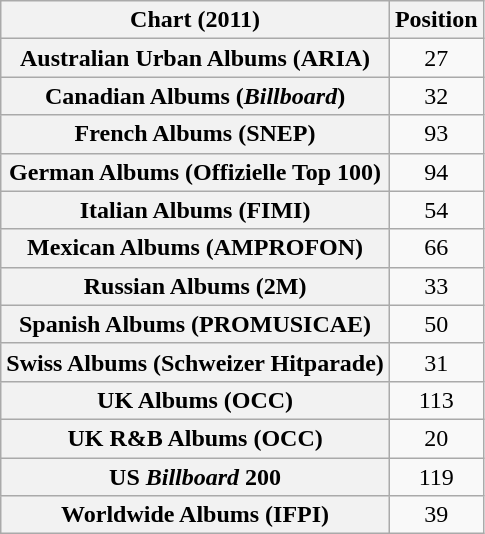<table class="wikitable plainrowheaders sortable" style="text-align:center;">
<tr>
<th scope="col">Chart (2011)</th>
<th scope="col">Position</th>
</tr>
<tr>
<th scope="row">Australian Urban Albums (ARIA)</th>
<td>27</td>
</tr>
<tr>
<th scope="row">Canadian Albums (<em>Billboard</em>)</th>
<td>32</td>
</tr>
<tr>
<th scope="row">French Albums (SNEP)</th>
<td>93</td>
</tr>
<tr>
<th scope="row">German Albums (Offizielle Top 100)</th>
<td>94</td>
</tr>
<tr>
<th scope="row">Italian Albums (FIMI)</th>
<td>54</td>
</tr>
<tr>
<th scope="row">Mexican Albums (AMPROFON)</th>
<td>66</td>
</tr>
<tr>
<th scope="row">Russian Albums (2M)</th>
<td>33</td>
</tr>
<tr>
<th scope="row">Spanish Albums (PROMUSICAE)</th>
<td>50</td>
</tr>
<tr>
<th scope="row">Swiss Albums (Schweizer Hitparade)</th>
<td>31</td>
</tr>
<tr>
<th scope="row">UK Albums (OCC)</th>
<td align="center">113</td>
</tr>
<tr>
<th scope="row">UK R&B Albums (OCC)</th>
<td align="center">20</td>
</tr>
<tr>
<th scope="row">US <em>Billboard</em> 200</th>
<td>119</td>
</tr>
<tr>
<th scope="row">Worldwide Albums (IFPI)</th>
<td>39</td>
</tr>
</table>
